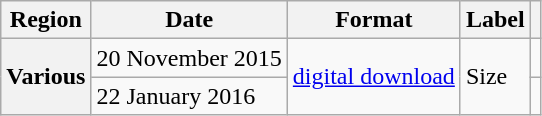<table class="wikitable plainrowheaders">
<tr>
<th scope="col">Region</th>
<th scope="col">Date</th>
<th scope="col">Format</th>
<th scope="col">Label</th>
<th scope="col"></th>
</tr>
<tr>
<th scope="row" rowspan="2">Various</th>
<td>20 November 2015</td>
<td rowspan="2"><a href='#'>digital download</a></td>
<td rowspan="2">Size</td>
<td style="text-align:center;"></td>
</tr>
<tr>
<td>22 January 2016</td>
<td style="text-align:center;"></td>
</tr>
</table>
